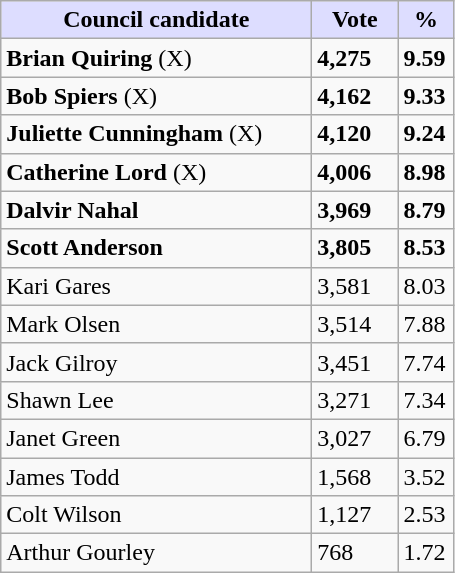<table class="wikitable">
<tr>
<th style="background:#ddf;" width="200px">Council candidate</th>
<th style="background:#ddf;" width="50px">Vote</th>
<th style="background:#ddf;" width="30px">%</th>
</tr>
<tr>
<td><strong>Brian Quiring</strong> (X)</td>
<td><strong>4,275</strong></td>
<td><strong>9.59</strong></td>
</tr>
<tr>
<td><strong>Bob Spiers</strong> (X)</td>
<td><strong>4,162</strong></td>
<td><strong>9.33</strong></td>
</tr>
<tr>
<td><strong>Juliette Cunningham</strong> (X)</td>
<td><strong>4,120</strong></td>
<td><strong>9.24</strong></td>
</tr>
<tr>
<td><strong>Catherine Lord</strong> (X)</td>
<td><strong>4,006</strong></td>
<td><strong>8.98</strong></td>
</tr>
<tr>
<td><strong>Dalvir Nahal</strong></td>
<td><strong>3,969</strong></td>
<td><strong>8.79</strong></td>
</tr>
<tr>
<td><strong>Scott Anderson</strong></td>
<td><strong>3,805</strong></td>
<td><strong>8.53</strong></td>
</tr>
<tr>
<td>Kari Gares</td>
<td>3,581</td>
<td>8.03</td>
</tr>
<tr>
<td>Mark Olsen</td>
<td>3,514</td>
<td>7.88</td>
</tr>
<tr>
<td>Jack Gilroy</td>
<td>3,451</td>
<td>7.74</td>
</tr>
<tr>
<td>Shawn Lee</td>
<td>3,271</td>
<td>7.34</td>
</tr>
<tr>
<td>Janet Green</td>
<td>3,027</td>
<td>6.79</td>
</tr>
<tr>
<td>James Todd</td>
<td>1,568</td>
<td>3.52</td>
</tr>
<tr>
<td>Colt Wilson</td>
<td>1,127</td>
<td>2.53</td>
</tr>
<tr>
<td>Arthur Gourley</td>
<td>768</td>
<td>1.72</td>
</tr>
</table>
